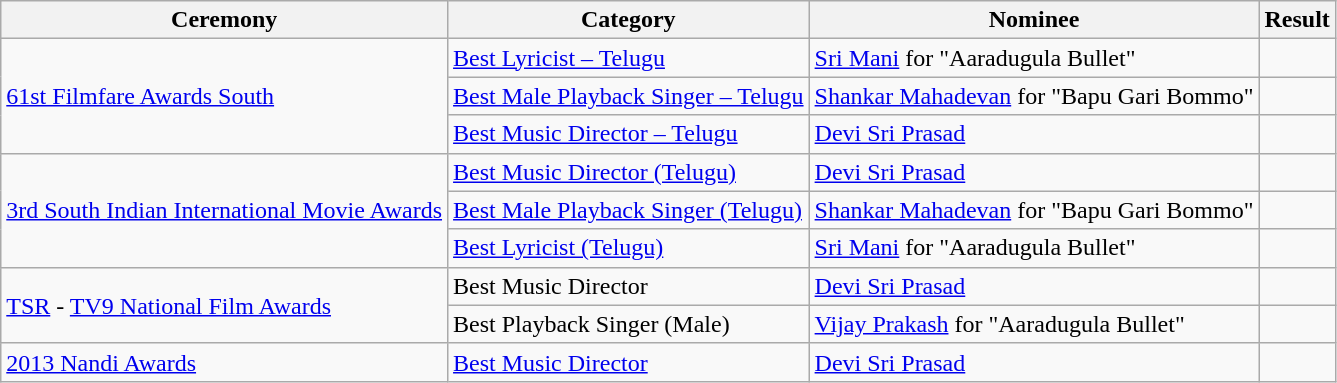<table class="wikitable">
<tr>
<th>Ceremony</th>
<th>Category</th>
<th>Nominee</th>
<th>Result</th>
</tr>
<tr>
<td rowspan="3"><a href='#'>61st Filmfare Awards South</a></td>
<td><a href='#'>Best Lyricist – Telugu</a></td>
<td><a href='#'>Sri Mani</a> for "Aaradugula Bullet"</td>
<td></td>
</tr>
<tr>
<td><a href='#'>Best Male Playback Singer – Telugu</a></td>
<td><a href='#'>Shankar Mahadevan</a> for "Bapu Gari Bommo"</td>
<td></td>
</tr>
<tr>
<td><a href='#'>Best Music Director – Telugu</a></td>
<td><a href='#'>Devi Sri Prasad</a></td>
<td></td>
</tr>
<tr>
<td rowspan="3"><a href='#'>3rd South Indian International Movie Awards</a></td>
<td><a href='#'>Best Music Director (Telugu)</a></td>
<td><a href='#'>Devi Sri Prasad</a></td>
<td></td>
</tr>
<tr>
<td><a href='#'>Best Male Playback Singer (Telugu)</a></td>
<td><a href='#'>Shankar Mahadevan</a> for "Bapu Gari Bommo"</td>
<td></td>
</tr>
<tr>
<td><a href='#'>Best Lyricist (Telugu)</a></td>
<td><a href='#'>Sri Mani</a> for "Aaradugula Bullet"</td>
<td></td>
</tr>
<tr>
<td rowspan="2"><a href='#'>TSR</a> - <a href='#'>TV9 National Film Awards</a></td>
<td>Best Music Director</td>
<td><a href='#'>Devi Sri Prasad</a></td>
<td></td>
</tr>
<tr>
<td>Best Playback Singer (Male)</td>
<td><a href='#'>Vijay Prakash</a> for "Aaradugula Bullet"</td>
<td></td>
</tr>
<tr>
<td><a href='#'>2013 Nandi Awards</a></td>
<td><a href='#'>Best Music Director</a></td>
<td><a href='#'>Devi Sri Prasad</a></td>
<td></td>
</tr>
</table>
